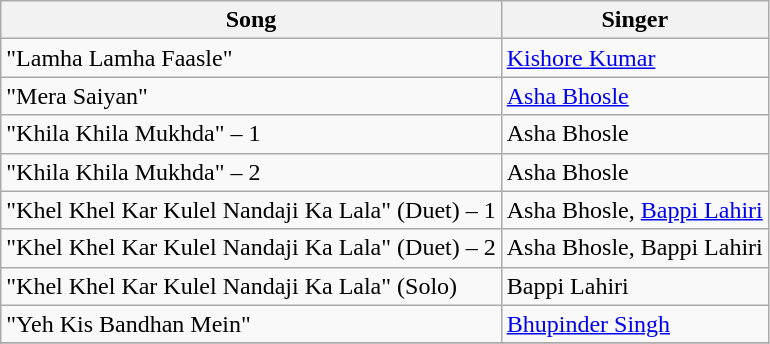<table class="wikitable">
<tr>
<th>Song</th>
<th>Singer</th>
</tr>
<tr>
<td>"Lamha Lamha Faasle"</td>
<td><a href='#'>Kishore Kumar</a></td>
</tr>
<tr>
<td>"Mera Saiyan"</td>
<td><a href='#'>Asha Bhosle</a></td>
</tr>
<tr>
<td>"Khila Khila Mukhda" – 1</td>
<td>Asha Bhosle</td>
</tr>
<tr>
<td>"Khila Khila Mukhda" – 2</td>
<td>Asha Bhosle</td>
</tr>
<tr>
<td>"Khel Khel Kar Kulel Nandaji Ka Lala" (Duet) – 1</td>
<td>Asha Bhosle, <a href='#'>Bappi Lahiri</a></td>
</tr>
<tr>
<td>"Khel Khel Kar Kulel Nandaji Ka Lala" (Duet) – 2</td>
<td>Asha Bhosle, Bappi Lahiri</td>
</tr>
<tr>
<td>"Khel Khel Kar Kulel Nandaji Ka Lala" (Solo)</td>
<td>Bappi Lahiri</td>
</tr>
<tr>
<td>"Yeh Kis Bandhan Mein"</td>
<td><a href='#'>Bhupinder Singh</a></td>
</tr>
<tr>
</tr>
</table>
